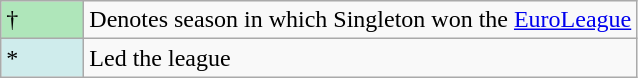<table class="wikitable">
<tr>
<td style="background:#AFE6BA; width:3em;">†</td>
<td>Denotes season in which Singleton won the <a href='#'>EuroLeague</a></td>
</tr>
<tr>
<td style="background:#CFECEC; width:1em">*</td>
<td>Led the league</td>
</tr>
</table>
